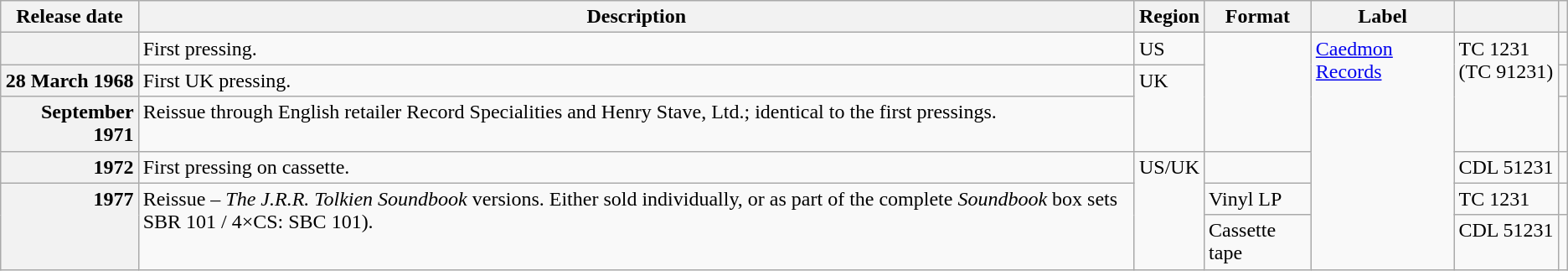<table class="wikitable">
<tr>
<th scope="col">Release date</th>
<th scope="col">Description</th>
<th scope="col">Region</th>
<th scope="col">Format</th>
<th scope="col">Label</th>
<th scope="col"></th>
<th scope="col"></th>
</tr>
<tr style="vertical-align: top;">
<th scope="row" style="text-align: right;"></th>
<td>First pressing.</td>
<td>US</td>
<td rowspan="3"></td>
<td rowspan="6"><a href='#'>Caedmon Records</a></td>
<td rowspan="3">TC 1231<br>(TC 91231)</td>
<td style="text-align: center;"></td>
</tr>
<tr style="vertical-align: top;">
<th scope="row" style="text-align: right;">28 March 1968</th>
<td>First UK pressing.</td>
<td rowspan="2">UK</td>
<td style="text-align: center;"></td>
</tr>
<tr style="vertical-align: top;">
<th scope="row" style="text-align: right;">September 1971</th>
<td>Reissue through English retailer Record Specialities and Henry Stave, Ltd.; identical to the first pressings.</td>
<td style="text-align: center;"></td>
</tr>
<tr style="vertical-align: top;">
<th scope="row" style="text-align: right;">1972</th>
<td>First pressing on cassette.</td>
<td rowspan="3">US/UK</td>
<td></td>
<td>CDL 51231</td>
<td style="text-align: center;"></td>
</tr>
<tr style="vertical-align: top;">
<th scope="row" rowspan="2" style="text-align: right;">1977</th>
<td rowspan="2">Reissue – <em>The J.R.R. Tolkien Soundbook</em> versions. Either sold individually, or as part of the complete <em>Soundbook</em> box sets  SBR 101 / 4×CS: SBC 101).</td>
<td>Vinyl LP</td>
<td>TC 1231</td>
<td style="text-align: center;"></td>
</tr>
<tr style="vertical-align: top;">
<td>Cassette tape</td>
<td>CDL 51231</td>
<td style="text-align: center;"></td>
</tr>
</table>
